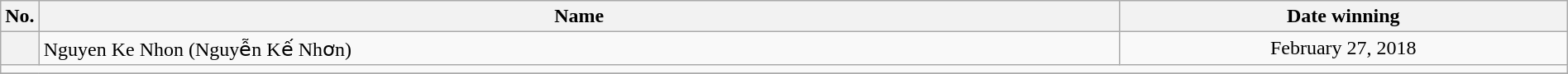<table class="wikitable" width=100%>
<tr>
<th style="width:1%;">No.</th>
<th style="width:70%;">Name</th>
<th style="width:29%;">Date winning</th>
</tr>
<tr align=center>
<th></th>
<td align=left> Nguyen Ke Nhon (Nguyễn Kế Nhơn)</td>
<td>February 27, 2018</td>
</tr>
<tr>
<td colspan="6"></td>
</tr>
<tr>
</tr>
</table>
